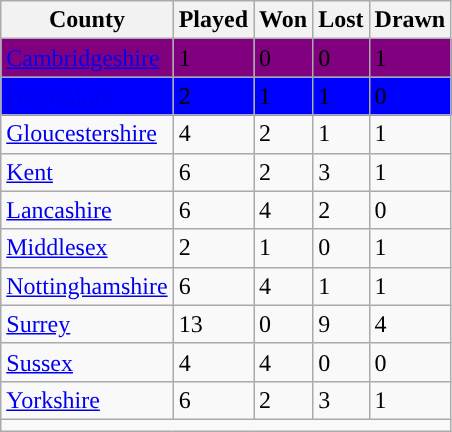<table class="wikitable sortable">
<tr>
<th>County</th>
<th>Played</th>
<th>Won</th>
<th>Lost</th>
<th>Drawn</th>
</tr>
<tr style="background:purple">
<td><a href='#'>Cambridgeshire</a></td>
<td>1</td>
<td>0</td>
<td>0</td>
<td>1</td>
</tr>
<tr style="background:blue">
<td><a href='#'>Derbyshire</a></td>
<td>2</td>
<td>1</td>
<td>1</td>
<td>0</td>
</tr>
<tr>
<td><a href='#'>Gloucestershire</a></td>
<td>4</td>
<td>2</td>
<td>1</td>
<td>1</td>
</tr>
<tr>
<td><a href='#'>Kent</a></td>
<td>6</td>
<td>2</td>
<td>3</td>
<td>1</td>
</tr>
<tr>
<td><a href='#'>Lancashire</a></td>
<td>6</td>
<td>4</td>
<td>2</td>
<td>0</td>
</tr>
<tr>
<td><a href='#'>Middlesex</a></td>
<td>2</td>
<td>1</td>
<td>0</td>
<td>1</td>
</tr>
<tr>
<td><a href='#'>Nottinghamshire</a></td>
<td>6</td>
<td>4</td>
<td>1</td>
<td>1</td>
</tr>
<tr>
<td><a href='#'>Surrey</a></td>
<td>13</td>
<td>0</td>
<td>9</td>
<td>4</td>
</tr>
<tr>
<td><a href='#'>Sussex</a></td>
<td>4</td>
<td>4</td>
<td>0</td>
<td>0</td>
</tr>
<tr>
<td><a href='#'>Yorkshire</a></td>
<td>6</td>
<td>2</td>
<td>3</td>
<td>1</td>
</tr>
<tr>
<td colspan="5"></td>
</tr>
</table>
